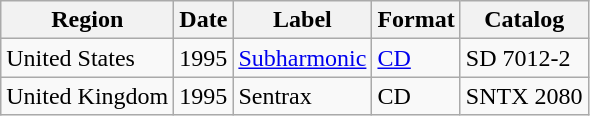<table class="wikitable">
<tr>
<th>Region</th>
<th>Date</th>
<th>Label</th>
<th>Format</th>
<th>Catalog</th>
</tr>
<tr>
<td>United States</td>
<td>1995</td>
<td><a href='#'>Subharmonic</a></td>
<td><a href='#'>CD</a></td>
<td>SD 7012-2</td>
</tr>
<tr>
<td>United Kingdom</td>
<td>1995</td>
<td>Sentrax</td>
<td>CD</td>
<td>SNTX 2080</td>
</tr>
</table>
